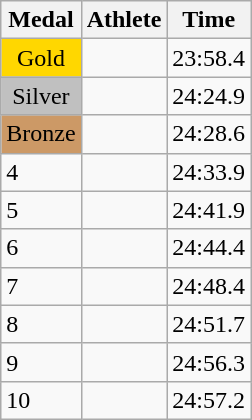<table class="wikitable">
<tr>
<th>Medal</th>
<th>Athlete</th>
<th>Time</th>
</tr>
<tr>
<td style="text-align:center;background-color:gold;">Gold</td>
<td></td>
<td>23:58.4</td>
</tr>
<tr>
<td style="text-align:center;background-color:silver;">Silver</td>
<td></td>
<td>24:24.9</td>
</tr>
<tr>
<td style="text-align:center;background-color:#CC9966;">Bronze</td>
<td></td>
<td>24:28.6</td>
</tr>
<tr>
<td>4</td>
<td></td>
<td>24:33.9</td>
</tr>
<tr>
<td>5</td>
<td></td>
<td>24:41.9</td>
</tr>
<tr>
<td>6</td>
<td></td>
<td>24:44.4</td>
</tr>
<tr>
<td>7</td>
<td></td>
<td>24:48.4</td>
</tr>
<tr>
<td>8</td>
<td></td>
<td>24:51.7</td>
</tr>
<tr>
<td>9</td>
<td></td>
<td>24:56.3</td>
</tr>
<tr>
<td>10</td>
<td></td>
<td>24:57.2</td>
</tr>
</table>
